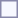<table style="border:1px solid #8888aa; background-color:#f7f8ff; padding:5px; font-size:95%; margin: 0px 12px 12px 0px;">
</table>
